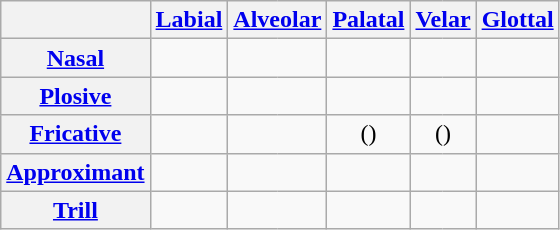<table class=wikitable style=text-align:center>
<tr>
<th></th>
<th colspan=2><a href='#'>Labial</a></th>
<th colspan=2><a href='#'>Alveolar</a></th>
<th colspan=2><a href='#'>Palatal</a></th>
<th colspan=2><a href='#'>Velar</a></th>
<th><a href='#'>Glottal</a></th>
</tr>
<tr>
<th><a href='#'>Nasal</a></th>
<td colspan=2></td>
<td colspan=2></td>
<td colspan=2></td>
<td colspan=2></td>
<td></td>
</tr>
<tr>
<th><a href='#'>Plosive</a></th>
<td style=border-right:0></td>
<td style=border-left:0></td>
<td style=border-right:0></td>
<td style=border-left:0></td>
<td style=border-right:0> </td>
<td style=border-left:0> </td>
<td style=border-right:0></td>
<td style=border-left:0></td>
<td></td>
</tr>
<tr>
<th><a href='#'>Fricative</a></th>
<td colspan=2></td>
<td style=border-right:0></td>
<td style=border-left:0></td>
<td colspan=2>() </td>
<td colspan=2>() </td>
<td></td>
</tr>
<tr>
<th><a href='#'>Approximant</a></th>
<td colspan=2></td>
<td colspan=2></td>
<td colspan=2> </td>
<td colspan=2></td>
<td></td>
</tr>
<tr>
<th><a href='#'>Trill</a></th>
<td colspan=2></td>
<td colspan=2></td>
<td colspan=2></td>
<td colspan=2></td>
<td></td>
</tr>
</table>
